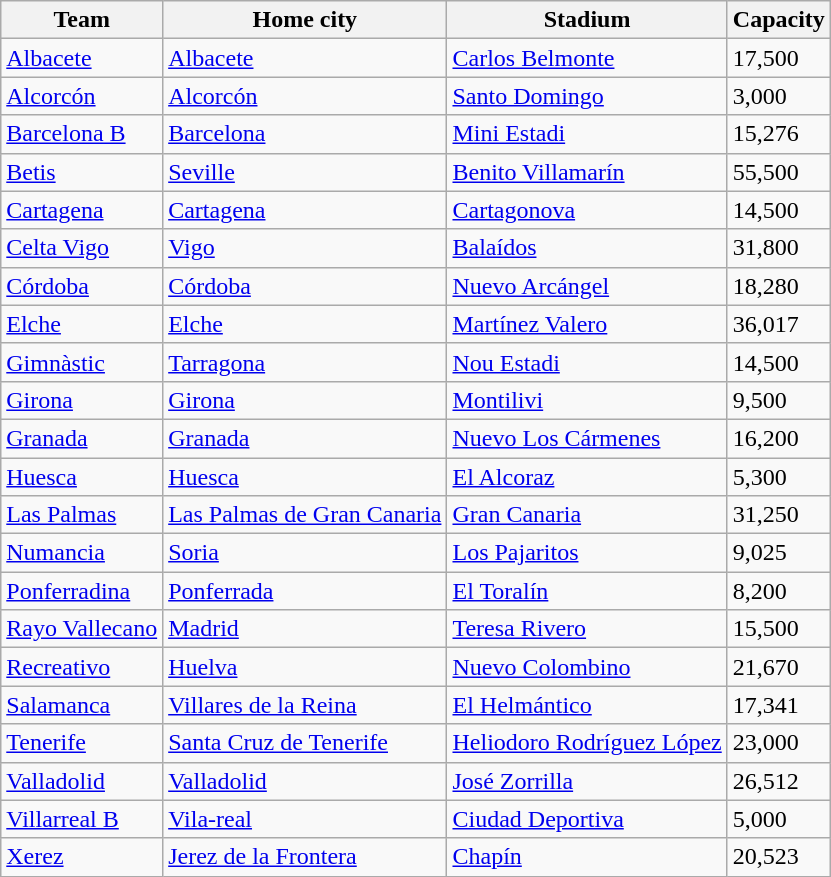<table class="wikitable sortable">
<tr>
<th>Team</th>
<th>Home city</th>
<th>Stadium</th>
<th>Capacity</th>
</tr>
<tr>
<td><a href='#'>Albacete</a></td>
<td><a href='#'>Albacete</a></td>
<td><a href='#'>Carlos Belmonte</a></td>
<td>17,500</td>
</tr>
<tr>
<td><a href='#'>Alcorcón</a></td>
<td><a href='#'>Alcorcón</a></td>
<td><a href='#'>Santo Domingo</a></td>
<td>3,000</td>
</tr>
<tr>
<td><a href='#'>Barcelona B</a></td>
<td><a href='#'>Barcelona</a></td>
<td><a href='#'>Mini Estadi</a></td>
<td>15,276</td>
</tr>
<tr>
<td><a href='#'>Betis</a></td>
<td><a href='#'>Seville</a></td>
<td><a href='#'>Benito Villamarín</a></td>
<td>55,500</td>
</tr>
<tr>
<td><a href='#'>Cartagena</a></td>
<td><a href='#'>Cartagena</a></td>
<td><a href='#'>Cartagonova</a></td>
<td>14,500</td>
</tr>
<tr>
<td><a href='#'>Celta Vigo</a></td>
<td><a href='#'>Vigo</a></td>
<td><a href='#'>Balaídos</a></td>
<td>31,800</td>
</tr>
<tr>
<td><a href='#'>Córdoba</a></td>
<td><a href='#'>Córdoba</a></td>
<td><a href='#'>Nuevo Arcángel</a></td>
<td>18,280</td>
</tr>
<tr>
<td><a href='#'>Elche</a></td>
<td><a href='#'>Elche</a></td>
<td><a href='#'>Martínez Valero</a></td>
<td>36,017</td>
</tr>
<tr>
<td><a href='#'>Gimnàstic</a></td>
<td><a href='#'>Tarragona</a></td>
<td><a href='#'>Nou Estadi</a></td>
<td>14,500</td>
</tr>
<tr>
<td><a href='#'>Girona</a></td>
<td><a href='#'>Girona</a></td>
<td><a href='#'>Montilivi</a></td>
<td>9,500</td>
</tr>
<tr>
<td><a href='#'>Granada</a></td>
<td><a href='#'>Granada</a></td>
<td><a href='#'>Nuevo Los Cármenes</a></td>
<td>16,200</td>
</tr>
<tr>
<td><a href='#'>Huesca</a></td>
<td><a href='#'>Huesca</a></td>
<td><a href='#'>El Alcoraz</a></td>
<td>5,300</td>
</tr>
<tr>
<td><a href='#'>Las Palmas</a></td>
<td><a href='#'>Las Palmas de Gran Canaria</a></td>
<td><a href='#'>Gran Canaria</a></td>
<td>31,250</td>
</tr>
<tr>
<td><a href='#'>Numancia</a></td>
<td><a href='#'>Soria</a></td>
<td><a href='#'>Los Pajaritos</a></td>
<td>9,025</td>
</tr>
<tr>
<td><a href='#'>Ponferradina</a></td>
<td><a href='#'>Ponferrada</a></td>
<td><a href='#'>El Toralín</a></td>
<td>8,200</td>
</tr>
<tr>
<td><a href='#'>Rayo Vallecano</a></td>
<td><a href='#'>Madrid</a></td>
<td><a href='#'>Teresa Rivero</a></td>
<td>15,500</td>
</tr>
<tr>
<td><a href='#'>Recreativo</a></td>
<td><a href='#'>Huelva</a></td>
<td><a href='#'>Nuevo Colombino</a></td>
<td>21,670</td>
</tr>
<tr>
<td><a href='#'>Salamanca</a></td>
<td><a href='#'>Villares de la Reina</a></td>
<td><a href='#'>El Helmántico</a></td>
<td>17,341</td>
</tr>
<tr>
<td><a href='#'>Tenerife</a></td>
<td><a href='#'>Santa Cruz de Tenerife</a></td>
<td><a href='#'>Heliodoro Rodríguez López</a></td>
<td>23,000</td>
</tr>
<tr>
<td><a href='#'>Valladolid</a></td>
<td><a href='#'>Valladolid</a></td>
<td><a href='#'>José Zorrilla</a></td>
<td>26,512</td>
</tr>
<tr>
<td><a href='#'>Villarreal B</a></td>
<td><a href='#'>Vila-real</a></td>
<td><a href='#'>Ciudad Deportiva</a></td>
<td>5,000</td>
</tr>
<tr>
<td><a href='#'>Xerez</a></td>
<td><a href='#'>Jerez de la Frontera</a></td>
<td><a href='#'>Chapín</a></td>
<td>20,523</td>
</tr>
</table>
